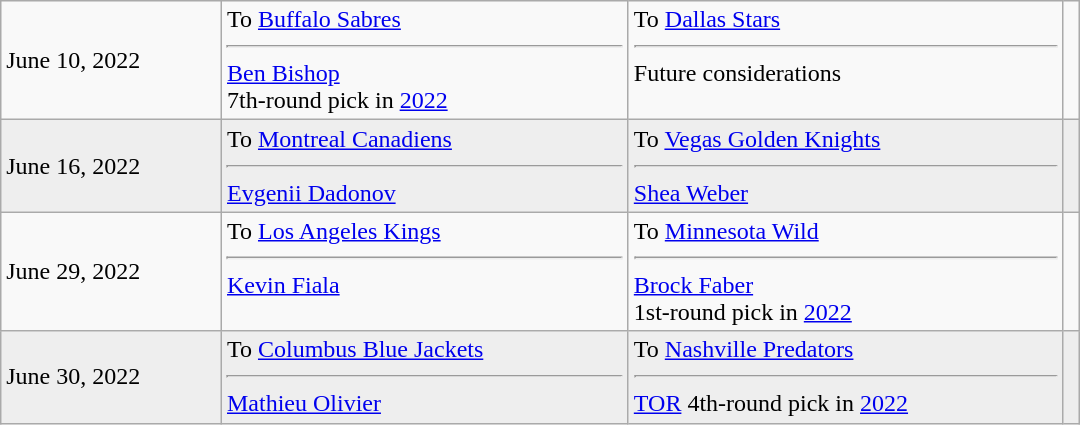<table cellspacing=0 class="wikitable" style="border:1px solid #999999; width:720px;">
<tr>
<td>June 10, 2022</td>
<td valign="top">To <a href='#'>Buffalo Sabres</a><hr><a href='#'>Ben Bishop</a><br>7th-round pick in <a href='#'>2022</a></td>
<td valign="top">To <a href='#'>Dallas Stars</a><hr><span>Future considerations</span></td>
<td></td>
</tr>
<tr bgcolor="eeeeee">
<td>June 16, 2022</td>
<td valign="top">To <a href='#'>Montreal Canadiens</a><hr><a href='#'>Evgenii Dadonov</a></td>
<td valign="top">To <a href='#'>Vegas Golden Knights</a><hr><a href='#'>Shea Weber</a></td>
<td></td>
</tr>
<tr>
<td>June 29, 2022</td>
<td valign="top">To <a href='#'>Los Angeles Kings</a><hr><a href='#'>Kevin Fiala</a></td>
<td valign="top">To <a href='#'>Minnesota Wild</a><hr><a href='#'>Brock Faber</a><br>1st-round pick in <a href='#'>2022</a></td>
<td></td>
</tr>
<tr bgcolor="eeeeee">
<td>June 30, 2022</td>
<td valign="top">To <a href='#'>Columbus Blue Jackets</a><hr><a href='#'>Mathieu Olivier</a></td>
<td valign="top">To <a href='#'>Nashville Predators</a><hr><a href='#'>TOR</a> 4th-round pick in <a href='#'>2022</a></td>
<td></td>
</tr>
</table>
